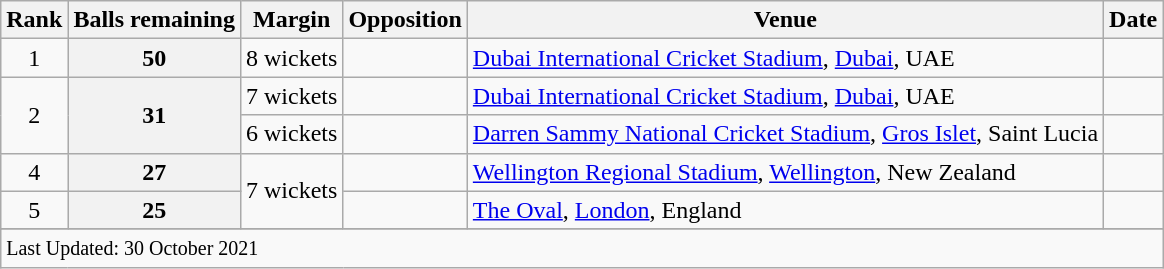<table class="wikitable plainrowheaders sortable">
<tr>
<th scope=col>Rank</th>
<th scope=col>Balls remaining</th>
<th scope=col>Margin</th>
<th scope=col>Opposition</th>
<th scope=col>Venue</th>
<th scope=col>Date</th>
</tr>
<tr>
<td align=center>1</td>
<th scope=row style=text-align:center>50</th>
<td scope=row style=text-align:center;>8 wickets</td>
<td></td>
<td><a href='#'>Dubai International Cricket Stadium</a>, <a href='#'>Dubai</a>, UAE</td>
<td></td>
</tr>
<tr>
<td align=center rowspan=2>2</td>
<th scope=row style=text-align:center rowspan=2>31</th>
<td scope=row style=text-align:center;>7 wickets</td>
<td></td>
<td><a href='#'>Dubai International Cricket Stadium</a>, <a href='#'>Dubai</a>, UAE</td>
<td></td>
</tr>
<tr>
<td scope=row style=text-align:center;>6 wickets</td>
<td></td>
<td><a href='#'>Darren Sammy National Cricket Stadium</a>, <a href='#'>Gros Islet</a>, Saint Lucia</td>
<td></td>
</tr>
<tr>
<td align=center>4</td>
<th scope=row style=text-align:center>27</th>
<td scope=row style=text-align:center; rowspan=2>7 wickets</td>
<td></td>
<td><a href='#'>Wellington Regional Stadium</a>, <a href='#'>Wellington</a>, New Zealand</td>
<td></td>
</tr>
<tr>
<td align=center>5</td>
<th scope=row style=text-align:center>25</th>
<td></td>
<td><a href='#'>The Oval</a>, <a href='#'>London</a>, England</td>
<td> </td>
</tr>
<tr>
</tr>
<tr class=sortbottom>
<td colspan=6><small>Last Updated: 30 October 2021</small></td>
</tr>
</table>
